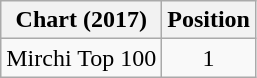<table class="wikitable">
<tr>
<th>Chart (2017)</th>
<th>Position</th>
</tr>
<tr>
<td>Mirchi Top 100</td>
<td align="center">1</td>
</tr>
</table>
